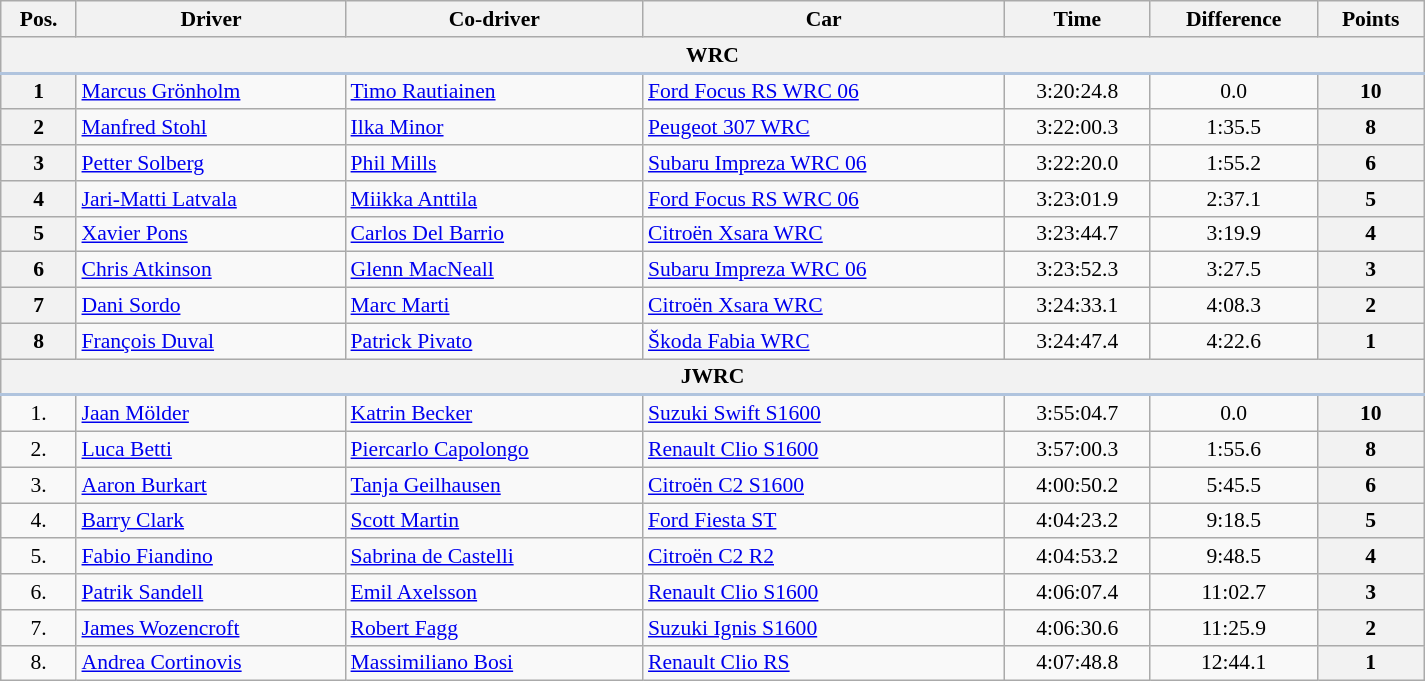<table class="wikitable" width="100%" style="text-align: center; font-size: 90%; max-width: 950px;">
<tr>
<th>Pos.</th>
<th>Driver</th>
<th>Co-driver</th>
<th>Car</th>
<th>Time</th>
<th>Difference</th>
<th>Points</th>
</tr>
<tr>
<th colspan="7" style="border-bottom: 2px solid LightSteelBlue;">WRC</th>
</tr>
<tr>
<th>1</th>
<td align="left"> <a href='#'>Marcus Grönholm</a></td>
<td align="left"> <a href='#'>Timo Rautiainen</a></td>
<td align="left"><a href='#'>Ford Focus RS WRC 06</a></td>
<td>3:20:24.8</td>
<td>0.0</td>
<th>10</th>
</tr>
<tr>
<th>2</th>
<td align="left"> <a href='#'>Manfred Stohl</a></td>
<td align="left"> <a href='#'>Ilka Minor</a></td>
<td align="left"><a href='#'>Peugeot 307 WRC</a></td>
<td>3:22:00.3</td>
<td>1:35.5</td>
<th>8</th>
</tr>
<tr>
<th>3</th>
<td align="left"> <a href='#'>Petter Solberg</a></td>
<td align="left"> <a href='#'>Phil Mills</a></td>
<td align="left"><a href='#'>Subaru Impreza WRC 06</a></td>
<td>3:22:20.0</td>
<td>1:55.2</td>
<th>6</th>
</tr>
<tr>
<th>4</th>
<td align="left"> <a href='#'>Jari-Matti Latvala</a></td>
<td align="left"> <a href='#'>Miikka Anttila</a></td>
<td align="left"><a href='#'>Ford Focus RS WRC 06</a></td>
<td>3:23:01.9</td>
<td>2:37.1</td>
<th>5</th>
</tr>
<tr>
<th>5</th>
<td align="left"> <a href='#'>Xavier Pons</a></td>
<td align="left"> <a href='#'>Carlos Del Barrio</a></td>
<td align="left"><a href='#'>Citroën Xsara WRC</a></td>
<td>3:23:44.7</td>
<td>3:19.9</td>
<th>4</th>
</tr>
<tr>
<th>6</th>
<td align="left"> <a href='#'>Chris Atkinson</a></td>
<td align="left"> <a href='#'>Glenn MacNeall</a></td>
<td align="left"><a href='#'>Subaru Impreza WRC 06</a></td>
<td>3:23:52.3</td>
<td>3:27.5</td>
<th>3</th>
</tr>
<tr>
<th>7</th>
<td align="left"> <a href='#'>Dani Sordo</a></td>
<td align="left"> <a href='#'>Marc Marti</a></td>
<td align="left"><a href='#'>Citroën Xsara WRC</a></td>
<td>3:24:33.1</td>
<td>4:08.3</td>
<th>2</th>
</tr>
<tr>
<th>8</th>
<td align="left"> <a href='#'>François Duval</a></td>
<td align="left"> <a href='#'>Patrick Pivato</a></td>
<td align="left"><a href='#'>Škoda Fabia WRC</a></td>
<td>3:24:47.4</td>
<td>4:22.6</td>
<th>1</th>
</tr>
<tr>
<th colspan="7" style="border-bottom: 2px solid LightSteelBlue;">JWRC</th>
</tr>
<tr>
<td>1.</td>
<td align="left"> <a href='#'>Jaan Mölder</a></td>
<td align="left"> <a href='#'>Katrin Becker</a></td>
<td align="left"><a href='#'>Suzuki Swift S1600</a></td>
<td>3:55:04.7</td>
<td>0.0</td>
<th>10</th>
</tr>
<tr>
<td>2.</td>
<td align="left"> <a href='#'>Luca Betti</a></td>
<td align="left"> <a href='#'>Piercarlo Capolongo</a></td>
<td align="left"><a href='#'>Renault Clio S1600</a></td>
<td>3:57:00.3</td>
<td>1:55.6</td>
<th>8</th>
</tr>
<tr>
<td>3.</td>
<td align="left"> <a href='#'>Aaron Burkart</a></td>
<td align="left"> <a href='#'>Tanja Geilhausen</a></td>
<td align="left"><a href='#'>Citroën C2 S1600</a></td>
<td>4:00:50.2</td>
<td>5:45.5</td>
<th>6</th>
</tr>
<tr>
<td>4.</td>
<td align="left"> <a href='#'>Barry Clark</a></td>
<td align="left"> <a href='#'>Scott Martin</a></td>
<td align="left"><a href='#'>Ford Fiesta ST</a></td>
<td>4:04:23.2</td>
<td>9:18.5</td>
<th>5</th>
</tr>
<tr>
<td>5.</td>
<td align="left"> <a href='#'>Fabio Fiandino</a></td>
<td align="left"> <a href='#'>Sabrina de Castelli</a></td>
<td align="left"><a href='#'>Citroën C2 R2</a></td>
<td>4:04:53.2</td>
<td>9:48.5</td>
<th>4</th>
</tr>
<tr>
<td>6.</td>
<td align="left"> <a href='#'>Patrik Sandell</a></td>
<td align="left"> <a href='#'>Emil Axelsson</a></td>
<td align="left"><a href='#'>Renault Clio S1600</a></td>
<td>4:06:07.4</td>
<td>11:02.7</td>
<th>3</th>
</tr>
<tr>
<td>7.</td>
<td align="left"> <a href='#'>James Wozencroft</a></td>
<td align="left"> <a href='#'>Robert Fagg</a></td>
<td align="left"><a href='#'>Suzuki Ignis S1600</a></td>
<td>4:06:30.6</td>
<td>11:25.9</td>
<th>2</th>
</tr>
<tr>
<td>8.</td>
<td align="left"> <a href='#'>Andrea Cortinovis</a></td>
<td align="left"> <a href='#'>Massimiliano Bosi</a></td>
<td align="left"><a href='#'>Renault Clio RS</a></td>
<td>4:07:48.8</td>
<td>12:44.1</td>
<th>1</th>
</tr>
</table>
